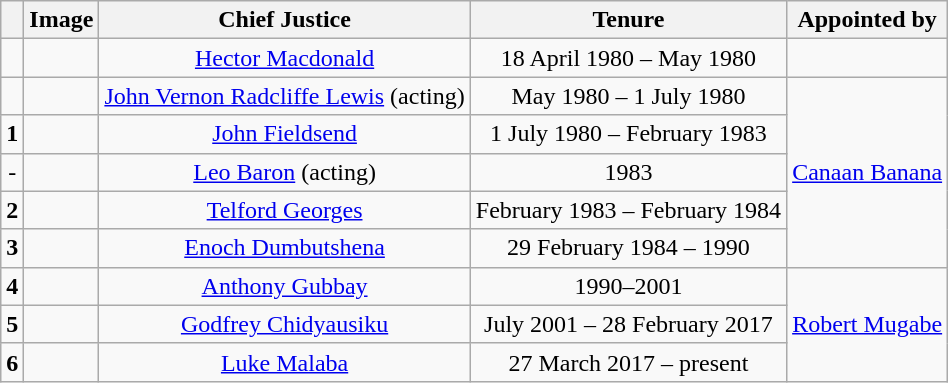<table class="wikitable" style="text-align:center">
<tr>
<th></th>
<th>Image</th>
<th>Chief Justice</th>
<th>Tenure</th>
<th>Appointed by</th>
</tr>
<tr>
<td></td>
<td></td>
<td><a href='#'>Hector Macdonald</a></td>
<td>18 April 1980 – May 1980</td>
<td></td>
</tr>
<tr>
<td></td>
<td></td>
<td><a href='#'>John Vernon Radcliffe Lewis</a> (acting)</td>
<td>May 1980 – 1 July 1980</td>
<td rowspan="5"><a href='#'>Canaan Banana</a></td>
</tr>
<tr>
<td><strong>1</strong></td>
<td></td>
<td><a href='#'>John Fieldsend</a></td>
<td>1 July 1980 – February 1983</td>
</tr>
<tr>
<td>-</td>
<td></td>
<td><a href='#'>Leo Baron</a> (acting)</td>
<td>1983</td>
</tr>
<tr>
<td><strong>2</strong></td>
<td></td>
<td><a href='#'>Telford Georges</a></td>
<td>February 1983 – February 1984</td>
</tr>
<tr>
<td><strong>3</strong></td>
<td></td>
<td><a href='#'>Enoch Dumbutshena</a></td>
<td>29 February 1984 – 1990</td>
</tr>
<tr>
<td><strong>4</strong></td>
<td></td>
<td><a href='#'>Anthony Gubbay</a></td>
<td>1990–2001</td>
<td rowspan="3"><a href='#'>Robert Mugabe</a></td>
</tr>
<tr>
<td><strong>5</strong></td>
<td></td>
<td><a href='#'>Godfrey Chidyausiku</a></td>
<td>July 2001 – 28 February 2017</td>
</tr>
<tr>
<td><strong>6</strong></td>
<td></td>
<td><a href='#'>Luke Malaba</a></td>
<td>27 March 2017 – present</td>
</tr>
</table>
